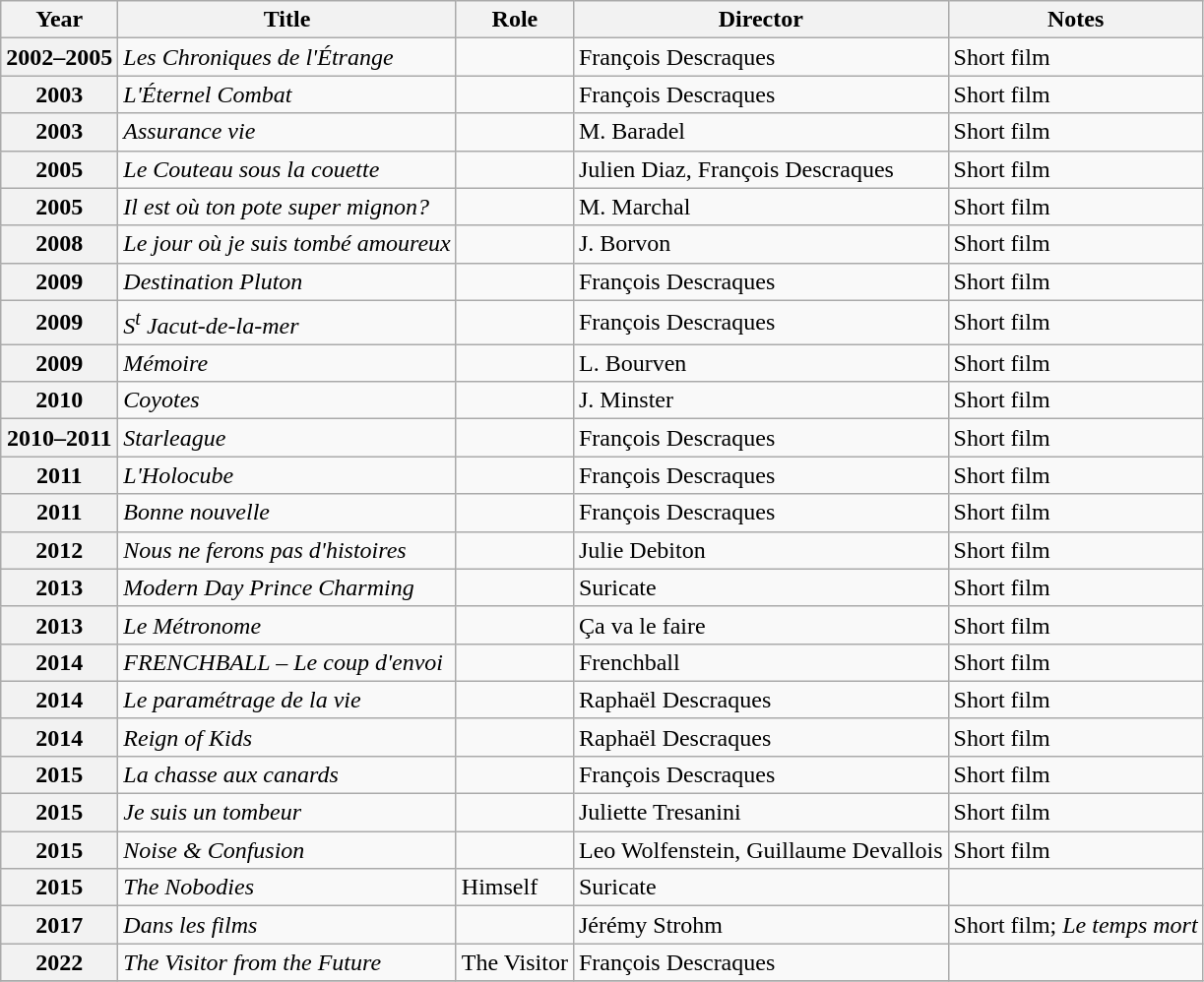<table class="wikitable sortable">
<tr>
<th>Year</th>
<th>Title</th>
<th>Role</th>
<th>Director</th>
<th>Notes</th>
</tr>
<tr>
<th>2002–2005</th>
<td><em>Les Chroniques de l'Étrange</em></td>
<td></td>
<td>François Descraques</td>
<td>Short film</td>
</tr>
<tr>
<th>2003</th>
<td><em>L'Éternel Combat</em></td>
<td></td>
<td>François Descraques</td>
<td>Short film</td>
</tr>
<tr>
<th>2003</th>
<td><em>Assurance vie</em></td>
<td></td>
<td>M. Baradel</td>
<td>Short film</td>
</tr>
<tr>
<th>2005</th>
<td><em>Le Couteau sous la couette</em></td>
<td></td>
<td>Julien Diaz, François Descraques</td>
<td>Short film</td>
</tr>
<tr>
<th>2005</th>
<td><em>Il est où ton pote super mignon?</em></td>
<td></td>
<td>M. Marchal</td>
<td>Short film</td>
</tr>
<tr>
<th>2008</th>
<td><em>Le jour où je suis tombé amoureux</em></td>
<td></td>
<td>J. Borvon</td>
<td>Short film</td>
</tr>
<tr>
<th>2009</th>
<td><em>Destination Pluton</em></td>
<td></td>
<td>François Descraques</td>
<td>Short film</td>
</tr>
<tr>
<th>2009</th>
<td><em>S<sup>t</sup> Jacut-de-la-mer</em></td>
<td></td>
<td>François Descraques</td>
<td>Short film</td>
</tr>
<tr>
<th>2009</th>
<td><em>Mémoire</em></td>
<td></td>
<td>L. Bourven</td>
<td>Short film</td>
</tr>
<tr>
<th>2010</th>
<td><em>Coyotes</em></td>
<td></td>
<td>J. Minster</td>
<td>Short film</td>
</tr>
<tr>
<th>2010–2011</th>
<td><em>Starleague</em></td>
<td></td>
<td>François Descraques</td>
<td>Short film</td>
</tr>
<tr>
<th>2011</th>
<td><em>L'Holocube</em></td>
<td></td>
<td>François Descraques</td>
<td>Short film</td>
</tr>
<tr>
<th>2011</th>
<td><em>Bonne nouvelle</em></td>
<td></td>
<td>François Descraques</td>
<td>Short film</td>
</tr>
<tr>
<th>2012</th>
<td><em>Nous ne ferons pas d'histoires</em></td>
<td></td>
<td>Julie Debiton</td>
<td>Short film</td>
</tr>
<tr>
<th>2013</th>
<td><em>Modern Day Prince Charming</em></td>
<td></td>
<td>Suricate</td>
<td>Short film</td>
</tr>
<tr>
<th>2013</th>
<td><em>Le Métronome</em></td>
<td></td>
<td>Ça va le faire</td>
<td>Short film</td>
</tr>
<tr>
<th>2014</th>
<td><em>FRENCHBALL – Le coup d'envoi</em></td>
<td></td>
<td>Frenchball</td>
<td>Short film</td>
</tr>
<tr>
<th>2014</th>
<td><em>Le paramétrage de la vie</em></td>
<td></td>
<td>Raphaël Descraques</td>
<td>Short film</td>
</tr>
<tr>
<th>2014</th>
<td><em>Reign of Kids</em></td>
<td></td>
<td>Raphaël Descraques</td>
<td>Short film</td>
</tr>
<tr>
<th>2015</th>
<td><em>La chasse aux canards</em></td>
<td></td>
<td>François Descraques</td>
<td>Short film</td>
</tr>
<tr>
<th>2015</th>
<td><em>Je suis un tombeur</em></td>
<td></td>
<td>Juliette Tresanini</td>
<td>Short film</td>
</tr>
<tr>
<th>2015</th>
<td><em>Noise & Confusion</em></td>
<td></td>
<td>Leo Wolfenstein, Guillaume Devallois</td>
<td>Short film</td>
</tr>
<tr>
<th>2015</th>
<td><em>The Nobodies</em></td>
<td>Himself</td>
<td>Suricate</td>
<td></td>
</tr>
<tr>
<th>2017</th>
<td><em>Dans les films</em></td>
<td></td>
<td>Jérémy Strohm</td>
<td>Short film; <em>Le temps mort</em></td>
</tr>
<tr>
<th>2022</th>
<td><em>The Visitor from the Future</em></td>
<td>The Visitor</td>
<td>François Descraques</td>
<td></td>
</tr>
<tr>
</tr>
</table>
